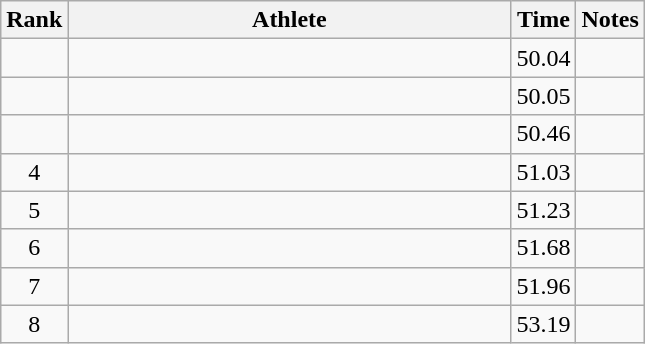<table class="wikitable" style="text-align:center">
<tr>
<th>Rank</th>
<th Style="width:18em">Athlete</th>
<th>Time</th>
<th>Notes</th>
</tr>
<tr>
<td></td>
<td style="text-align:left"></td>
<td>50.04</td>
<td></td>
</tr>
<tr>
<td></td>
<td style="text-align:left"></td>
<td>50.05</td>
<td></td>
</tr>
<tr>
<td></td>
<td style="text-align:left"></td>
<td>50.46</td>
<td></td>
</tr>
<tr>
<td>4</td>
<td style="text-align:left"></td>
<td>51.03</td>
<td></td>
</tr>
<tr>
<td>5</td>
<td style="text-align:left"></td>
<td>51.23</td>
<td></td>
</tr>
<tr>
<td>6</td>
<td style="text-align:left"></td>
<td>51.68</td>
<td></td>
</tr>
<tr>
<td>7</td>
<td style="text-align:left"></td>
<td>51.96</td>
<td></td>
</tr>
<tr>
<td>8</td>
<td style="text-align:left"></td>
<td>53.19</td>
<td></td>
</tr>
</table>
